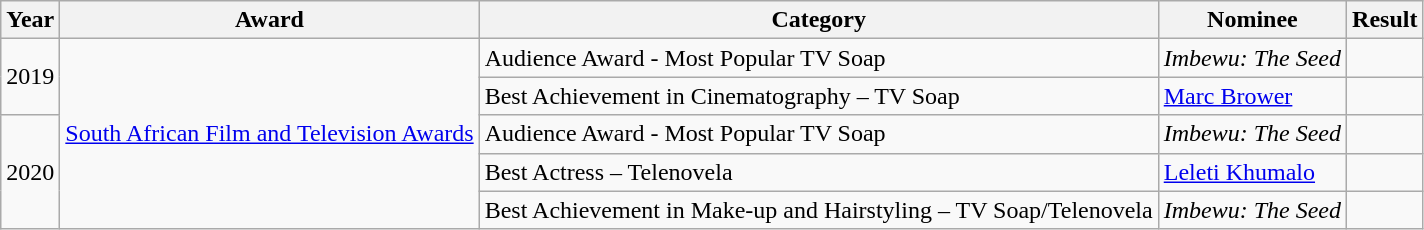<table class="wikitable">
<tr>
<th>Year</th>
<th>Award</th>
<th>Category</th>
<th>Nominee</th>
<th>Result</th>
</tr>
<tr>
<td rowspan="2">2019</td>
<td rowspan="5"><a href='#'>South African Film and Television Awards</a></td>
<td>Audience Award - Most Popular TV Soap</td>
<td><em>Imbewu: The Seed</em></td>
<td></td>
</tr>
<tr>
<td>Best Achievement in Cinematography – TV Soap</td>
<td><a href='#'>Marc Brower</a></td>
<td></td>
</tr>
<tr>
<td rowspan="3">2020</td>
<td>Audience Award - Most Popular TV Soap</td>
<td><em>Imbewu: The Seed</em></td>
<td></td>
</tr>
<tr>
<td>Best Actress – Telenovela</td>
<td><a href='#'>Leleti Khumalo</a></td>
<td></td>
</tr>
<tr>
<td>Best Achievement in Make-up and Hairstyling – TV Soap/Telenovela</td>
<td><em>Imbewu: The Seed</em></td>
<td></td>
</tr>
</table>
